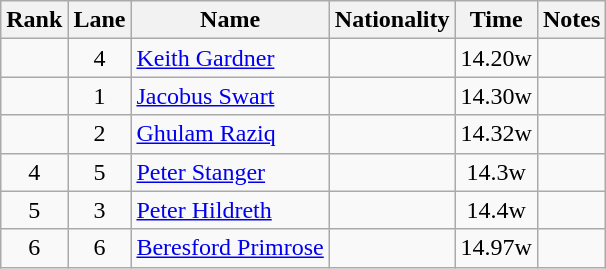<table class="wikitable sortable" style=" text-align:center">
<tr>
<th>Rank</th>
<th>Lane</th>
<th>Name</th>
<th>Nationality</th>
<th>Time</th>
<th>Notes</th>
</tr>
<tr>
<td></td>
<td>4</td>
<td align=left><a href='#'>Keith Gardner</a></td>
<td align=left></td>
<td>14.20w</td>
<td></td>
</tr>
<tr>
<td></td>
<td>1</td>
<td align=left><a href='#'>Jacobus Swart</a></td>
<td align=left></td>
<td>14.30w</td>
<td></td>
</tr>
<tr>
<td></td>
<td>2</td>
<td align=left><a href='#'>Ghulam Raziq</a></td>
<td align=left></td>
<td>14.32w</td>
<td></td>
</tr>
<tr>
<td>4</td>
<td>5</td>
<td align=left><a href='#'>Peter Stanger</a></td>
<td align=left></td>
<td>14.3w</td>
<td></td>
</tr>
<tr>
<td>5</td>
<td>3</td>
<td align=left><a href='#'>Peter Hildreth</a></td>
<td align=left></td>
<td>14.4w</td>
<td></td>
</tr>
<tr>
<td>6</td>
<td>6</td>
<td align=left><a href='#'>Beresford Primrose</a></td>
<td align=left></td>
<td>14.97w</td>
<td></td>
</tr>
</table>
